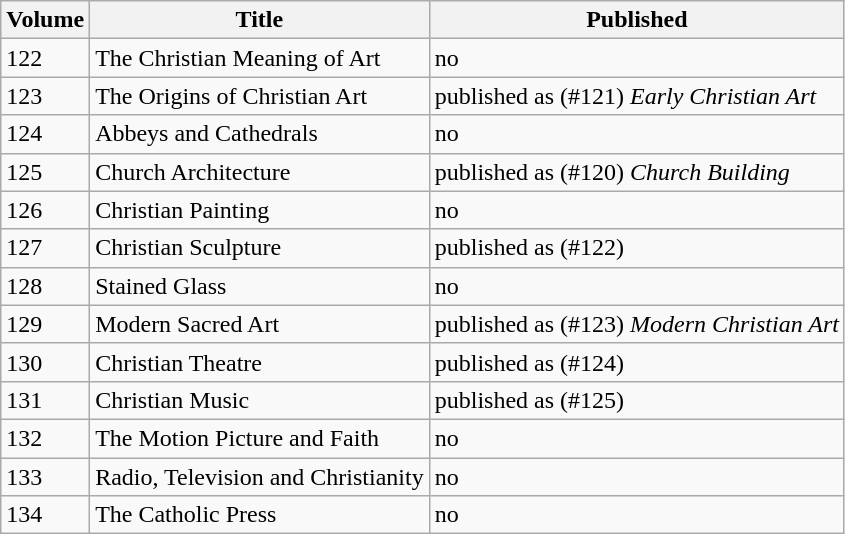<table class="wikitable">
<tr>
<th>Volume</th>
<th>Title</th>
<th>Published</th>
</tr>
<tr>
<td>122</td>
<td>The Christian Meaning of Art</td>
<td>no</td>
</tr>
<tr>
<td>123</td>
<td>The Origins of Christian Art</td>
<td>published as (#121) <em>Early Christian Art</em></td>
</tr>
<tr>
<td>124</td>
<td>Abbeys and Cathedrals</td>
<td>no</td>
</tr>
<tr>
<td>125</td>
<td>Church Architecture</td>
<td>published as (#120) <em>Church Building</em></td>
</tr>
<tr>
<td>126</td>
<td>Christian Painting</td>
<td>no</td>
</tr>
<tr>
<td>127</td>
<td>Christian Sculpture</td>
<td>published as (#122)</td>
</tr>
<tr>
<td>128</td>
<td>Stained Glass</td>
<td>no</td>
</tr>
<tr>
<td>129</td>
<td>Modern Sacred Art</td>
<td>published as (#123) <em>Modern Christian Art</em></td>
</tr>
<tr>
<td>130</td>
<td>Christian Theatre</td>
<td>published as (#124)</td>
</tr>
<tr>
<td>131</td>
<td>Christian Music</td>
<td>published as (#125)</td>
</tr>
<tr>
<td>132</td>
<td>The Motion Picture and Faith</td>
<td>no</td>
</tr>
<tr>
<td>133</td>
<td>Radio, Television and Christianity</td>
<td>no</td>
</tr>
<tr>
<td>134</td>
<td>The Catholic Press</td>
<td>no</td>
</tr>
</table>
